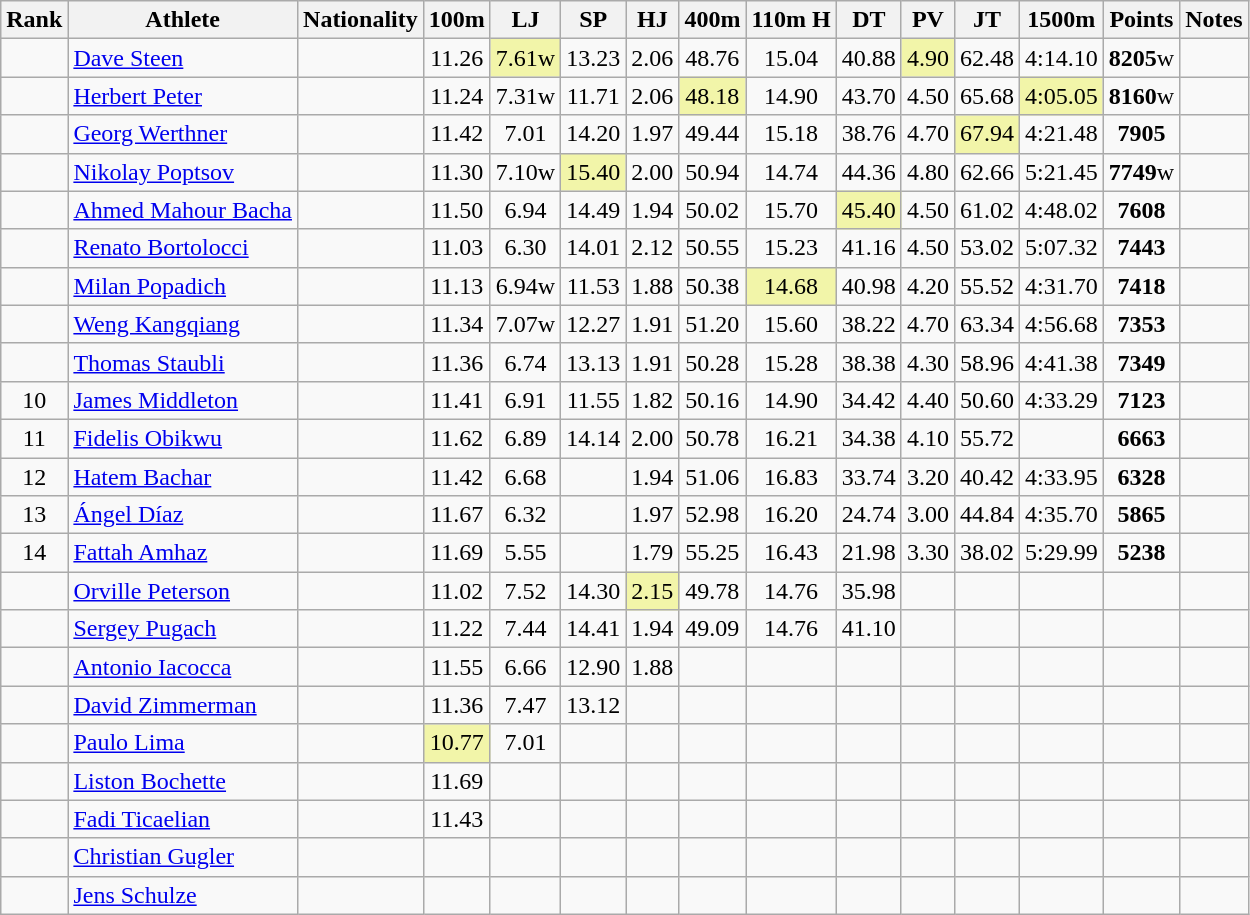<table class="wikitable sortable" style="text-align:center">
<tr>
<th>Rank</th>
<th>Athlete</th>
<th>Nationality</th>
<th>100m</th>
<th>LJ</th>
<th>SP</th>
<th>HJ</th>
<th>400m</th>
<th>110m H</th>
<th>DT</th>
<th>PV</th>
<th>JT</th>
<th>1500m</th>
<th>Points</th>
<th>Notes</th>
</tr>
<tr>
<td></td>
<td align=left><a href='#'>Dave Steen</a></td>
<td align=left></td>
<td>11.26</td>
<td bgcolor=#F2F5A9>7.61w</td>
<td>13.23</td>
<td>2.06</td>
<td>48.76</td>
<td>15.04</td>
<td>40.88</td>
<td bgcolor=#F2F5A9>4.90</td>
<td>62.48</td>
<td>4:14.10</td>
<td><strong>8205</strong>w</td>
<td></td>
</tr>
<tr>
<td></td>
<td align=left><a href='#'>Herbert Peter</a></td>
<td align=left></td>
<td>11.24</td>
<td>7.31w</td>
<td>11.71</td>
<td>2.06</td>
<td bgcolor=#F2F5A9>48.18</td>
<td>14.90</td>
<td>43.70</td>
<td>4.50</td>
<td>65.68</td>
<td bgcolor=#F2F5A9>4:05.05</td>
<td><strong>8160</strong>w</td>
<td></td>
</tr>
<tr>
<td></td>
<td align=left><a href='#'>Georg Werthner</a></td>
<td align=left></td>
<td>11.42</td>
<td>7.01</td>
<td>14.20</td>
<td>1.97</td>
<td>49.44</td>
<td>15.18</td>
<td>38.76</td>
<td>4.70</td>
<td bgcolor=#F2F5A9>67.94</td>
<td>4:21.48</td>
<td><strong>7905</strong></td>
<td></td>
</tr>
<tr>
<td></td>
<td align=left><a href='#'>Nikolay Poptsov</a></td>
<td align=left></td>
<td>11.30</td>
<td>7.10w</td>
<td bgcolor=#F2F5A9>15.40</td>
<td>2.00</td>
<td>50.94</td>
<td>14.74</td>
<td>44.36</td>
<td>4.80</td>
<td>62.66</td>
<td>5:21.45</td>
<td><strong>7749</strong>w</td>
<td></td>
</tr>
<tr>
<td></td>
<td align=left><a href='#'>Ahmed Mahour Bacha</a></td>
<td align=left></td>
<td>11.50</td>
<td>6.94</td>
<td>14.49</td>
<td>1.94</td>
<td>50.02</td>
<td>15.70</td>
<td bgcolor=#F2F5A9>45.40</td>
<td>4.50</td>
<td>61.02</td>
<td>4:48.02</td>
<td><strong>7608</strong></td>
<td></td>
</tr>
<tr>
<td></td>
<td align=left><a href='#'>Renato Bortolocci</a></td>
<td align=left></td>
<td>11.03</td>
<td>6.30</td>
<td>14.01</td>
<td>2.12</td>
<td>50.55</td>
<td>15.23</td>
<td>41.16</td>
<td>4.50</td>
<td>53.02</td>
<td>5:07.32</td>
<td><strong>7443</strong></td>
<td></td>
</tr>
<tr>
<td></td>
<td align=left><a href='#'>Milan Popadich</a></td>
<td align=left></td>
<td>11.13</td>
<td>6.94w</td>
<td>11.53</td>
<td>1.88</td>
<td>50.38</td>
<td bgcolor=#F2F5A9>14.68</td>
<td>40.98</td>
<td>4.20</td>
<td>55.52</td>
<td>4:31.70</td>
<td><strong>7418</strong></td>
<td></td>
</tr>
<tr>
<td></td>
<td align=left><a href='#'>Weng Kangqiang</a></td>
<td align=left></td>
<td>11.34</td>
<td>7.07w</td>
<td>12.27</td>
<td>1.91</td>
<td>51.20</td>
<td>15.60</td>
<td>38.22</td>
<td>4.70</td>
<td>63.34</td>
<td>4:56.68</td>
<td><strong>7353</strong></td>
<td></td>
</tr>
<tr>
<td></td>
<td align=left><a href='#'>Thomas Staubli</a></td>
<td align=left></td>
<td>11.36</td>
<td>6.74</td>
<td>13.13</td>
<td>1.91</td>
<td>50.28</td>
<td>15.28</td>
<td>38.38</td>
<td>4.30</td>
<td>58.96</td>
<td>4:41.38</td>
<td><strong>7349</strong></td>
<td></td>
</tr>
<tr>
<td>10</td>
<td align=left><a href='#'>James Middleton</a></td>
<td align=left></td>
<td>11.41</td>
<td>6.91</td>
<td>11.55</td>
<td>1.82</td>
<td>50.16</td>
<td>14.90</td>
<td>34.42</td>
<td>4.40</td>
<td>50.60</td>
<td>4:33.29</td>
<td><strong>7123</strong></td>
<td></td>
</tr>
<tr>
<td>11</td>
<td align=left><a href='#'>Fidelis Obikwu</a></td>
<td align=left></td>
<td>11.62</td>
<td>6.89</td>
<td>14.14</td>
<td>2.00</td>
<td>50.78</td>
<td>16.21</td>
<td>34.38</td>
<td>4.10</td>
<td>55.72</td>
<td></td>
<td><strong>6663</strong></td>
<td></td>
</tr>
<tr>
<td>12</td>
<td align=left><a href='#'>Hatem Bachar</a></td>
<td align=left></td>
<td>11.42</td>
<td>6.68</td>
<td></td>
<td>1.94</td>
<td>51.06</td>
<td>16.83</td>
<td>33.74</td>
<td>3.20</td>
<td>40.42</td>
<td>4:33.95</td>
<td><strong>6328</strong></td>
<td></td>
</tr>
<tr>
<td>13</td>
<td align=left><a href='#'>Ángel Díaz</a></td>
<td align=left></td>
<td>11.67</td>
<td>6.32</td>
<td></td>
<td>1.97</td>
<td>52.98</td>
<td>16.20</td>
<td>24.74</td>
<td>3.00</td>
<td>44.84</td>
<td>4:35.70</td>
<td><strong>5865</strong></td>
<td></td>
</tr>
<tr>
<td>14</td>
<td align=left><a href='#'>Fattah Amhaz</a></td>
<td align=left></td>
<td>11.69</td>
<td>5.55</td>
<td></td>
<td>1.79</td>
<td>55.25</td>
<td>16.43</td>
<td>21.98</td>
<td>3.30</td>
<td>38.02</td>
<td>5:29.99</td>
<td><strong>5238</strong></td>
<td></td>
</tr>
<tr>
<td></td>
<td align=left><a href='#'>Orville Peterson</a></td>
<td align=left></td>
<td>11.02</td>
<td>7.52</td>
<td>14.30</td>
<td bgcolor=#F2F5A9>2.15</td>
<td>49.78</td>
<td>14.76</td>
<td>35.98</td>
<td></td>
<td></td>
<td></td>
<td><strong></strong></td>
<td></td>
</tr>
<tr>
<td></td>
<td align=left><a href='#'>Sergey Pugach</a></td>
<td align=left></td>
<td>11.22</td>
<td>7.44</td>
<td>14.41</td>
<td>1.94</td>
<td>49.09</td>
<td>14.76</td>
<td>41.10</td>
<td></td>
<td></td>
<td></td>
<td><strong></strong></td>
<td></td>
</tr>
<tr>
<td></td>
<td align=left><a href='#'>Antonio Iacocca</a></td>
<td align=left></td>
<td>11.55</td>
<td>6.66</td>
<td>12.90</td>
<td>1.88</td>
<td></td>
<td></td>
<td></td>
<td></td>
<td></td>
<td></td>
<td><strong></strong></td>
<td></td>
</tr>
<tr>
<td></td>
<td align=left><a href='#'>David Zimmerman</a></td>
<td align=left></td>
<td>11.36</td>
<td>7.47</td>
<td>13.12</td>
<td></td>
<td></td>
<td></td>
<td></td>
<td></td>
<td></td>
<td></td>
<td><strong></strong></td>
<td></td>
</tr>
<tr>
<td></td>
<td align=left><a href='#'>Paulo Lima</a></td>
<td align=left></td>
<td bgcolor=#F2F5A9>10.77</td>
<td>7.01</td>
<td></td>
<td></td>
<td></td>
<td></td>
<td></td>
<td></td>
<td></td>
<td></td>
<td><strong></strong></td>
<td></td>
</tr>
<tr>
<td></td>
<td align=left><a href='#'>Liston Bochette</a></td>
<td align=left></td>
<td>11.69</td>
<td></td>
<td></td>
<td></td>
<td></td>
<td></td>
<td></td>
<td></td>
<td></td>
<td></td>
<td><strong></strong></td>
<td></td>
</tr>
<tr>
<td></td>
<td align=left><a href='#'>Fadi Ticaelian</a></td>
<td align=left></td>
<td>11.43</td>
<td></td>
<td></td>
<td></td>
<td></td>
<td></td>
<td></td>
<td></td>
<td></td>
<td></td>
<td><strong></strong></td>
<td></td>
</tr>
<tr>
<td></td>
<td align=left><a href='#'>Christian Gugler</a></td>
<td align=left></td>
<td></td>
<td></td>
<td></td>
<td></td>
<td></td>
<td></td>
<td></td>
<td></td>
<td></td>
<td></td>
<td><strong></strong></td>
<td></td>
</tr>
<tr>
<td></td>
<td align=left><a href='#'>Jens Schulze</a></td>
<td align=left></td>
<td></td>
<td></td>
<td></td>
<td></td>
<td></td>
<td></td>
<td></td>
<td></td>
<td></td>
<td></td>
<td><strong></strong></td>
<td></td>
</tr>
</table>
